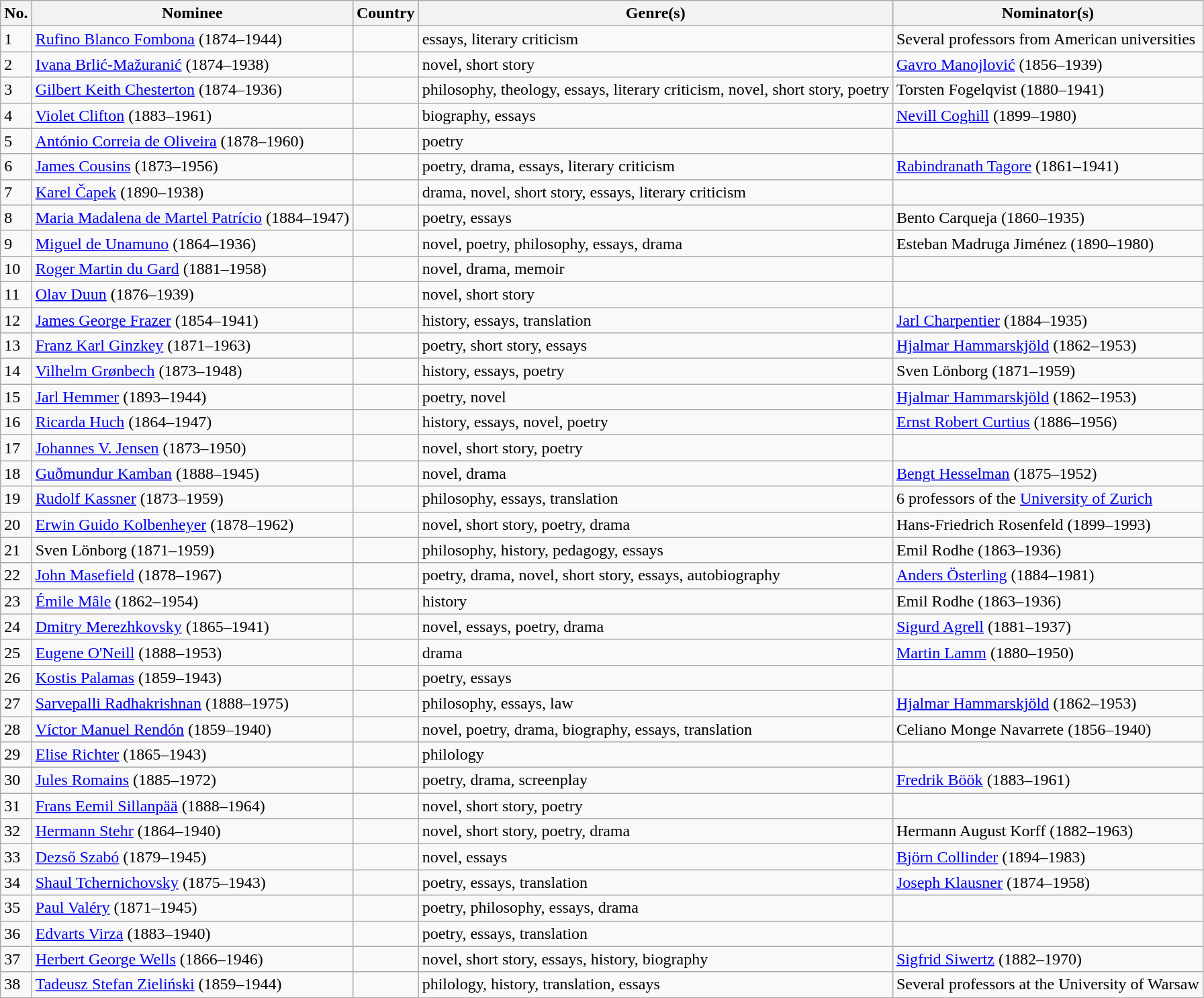<table class="sortable wikitable mw-collapsible">
<tr>
<th scope=col>No.</th>
<th scope=col>Nominee</th>
<th scope=col>Country</th>
<th scope=col>Genre(s)</th>
<th scope=col>Nominator(s)</th>
</tr>
<tr>
<td>1</td>
<td><a href='#'>Rufino Blanco Fombona</a> (1874–1944)</td>
<td></td>
<td>essays, literary criticism</td>
<td>Several professors from American universities</td>
</tr>
<tr>
<td>2</td>
<td><a href='#'>Ivana Brlić-Mažuranić</a> (1874–1938)</td>
<td></td>
<td>novel, short story</td>
<td><a href='#'>Gavro Manojlović</a> (1856–1939)</td>
</tr>
<tr>
<td>3</td>
<td><a href='#'>Gilbert Keith Chesterton</a> (1874–1936)</td>
<td></td>
<td>philosophy, theology, essays, literary criticism, novel, short story, poetry</td>
<td>Torsten Fogelqvist (1880–1941)</td>
</tr>
<tr>
<td>4</td>
<td><a href='#'>Violet Clifton</a> (1883–1961)</td>
<td></td>
<td>biography, essays</td>
<td><a href='#'>Nevill Coghill</a> (1899–1980)</td>
</tr>
<tr>
<td>5</td>
<td><a href='#'>António Correia de Oliveira</a> (1878–1960)</td>
<td></td>
<td>poetry</td>
<td></td>
</tr>
<tr>
<td>6</td>
<td><a href='#'>James Cousins</a> (1873–1956)</td>
<td><br></td>
<td>poetry, drama, essays, literary criticism</td>
<td> <a href='#'>Rabindranath Tagore</a> (1861–1941)</td>
</tr>
<tr>
<td>7</td>
<td><a href='#'>Karel Čapek</a> (1890–1938)</td>
<td></td>
<td>drama, novel, short story, essays, literary criticism</td>
<td></td>
</tr>
<tr>
<td>8</td>
<td><a href='#'>Maria Madalena de Martel Patrício</a> (1884–1947)</td>
<td></td>
<td>poetry, essays</td>
<td>Bento Carqueja (1860–1935)</td>
</tr>
<tr>
<td>9</td>
<td><a href='#'>Miguel de Unamuno</a> (1864–1936)</td>
<td></td>
<td>novel, poetry, philosophy, essays, drama</td>
<td>Esteban Madruga Jiménez (1890–1980)</td>
</tr>
<tr>
<td>10</td>
<td><a href='#'>Roger Martin du Gard</a> (1881–1958)</td>
<td></td>
<td>novel, drama, memoir</td>
<td></td>
</tr>
<tr>
<td>11</td>
<td><a href='#'>Olav Duun</a> (1876–1939)</td>
<td></td>
<td>novel, short story</td>
<td></td>
</tr>
<tr>
<td>12</td>
<td><a href='#'>James George Frazer</a> (1854–1941)</td>
<td></td>
<td>history, essays, translation</td>
<td><a href='#'>Jarl Charpentier</a> (1884–1935)</td>
</tr>
<tr>
<td>13</td>
<td><a href='#'>Franz Karl Ginzkey</a> (1871–1963)</td>
<td></td>
<td>poetry, short story, essays</td>
<td><a href='#'>Hjalmar Hammarskjöld</a> (1862–1953)</td>
</tr>
<tr>
<td>14</td>
<td><a href='#'>Vilhelm Grønbech</a> (1873–1948)</td>
<td></td>
<td>history, essays, poetry</td>
<td>Sven Lönborg (1871–1959)</td>
</tr>
<tr>
<td>15</td>
<td><a href='#'>Jarl Hemmer</a> (1893–1944)</td>
<td></td>
<td>poetry, novel</td>
<td><a href='#'>Hjalmar Hammarskjöld</a> (1862–1953)</td>
</tr>
<tr>
<td>16</td>
<td><a href='#'>Ricarda Huch</a> (1864–1947)</td>
<td></td>
<td>history, essays, novel, poetry</td>
<td><a href='#'>Ernst Robert Curtius</a> (1886–1956)</td>
</tr>
<tr>
<td>17</td>
<td><a href='#'>Johannes V. Jensen</a> (1873–1950)</td>
<td></td>
<td>novel, short story, poetry</td>
<td></td>
</tr>
<tr>
<td>18</td>
<td><a href='#'>Guðmundur Kamban</a> (1888–1945)</td>
<td></td>
<td>novel, drama</td>
<td><a href='#'>Bengt Hesselman</a> (1875–1952)</td>
</tr>
<tr>
<td>19</td>
<td><a href='#'>Rudolf Kassner</a> (1873–1959)</td>
<td></td>
<td>philosophy, essays, translation</td>
<td>6 professors of the <a href='#'>University of Zurich</a></td>
</tr>
<tr>
<td>20</td>
<td><a href='#'>Erwin Guido Kolbenheyer</a> (1878–1962)</td>
<td></td>
<td>novel, short story, poetry, drama</td>
<td>Hans-Friedrich Rosenfeld (1899–1993)</td>
</tr>
<tr>
<td>21</td>
<td>Sven Lönborg (1871–1959)</td>
<td></td>
<td>philosophy, history, pedagogy, essays</td>
<td>Emil Rodhe (1863–1936)</td>
</tr>
<tr>
<td>22</td>
<td><a href='#'>John Masefield</a> (1878–1967)</td>
<td></td>
<td>poetry, drama, novel, short story, essays, autobiography</td>
<td><a href='#'>Anders Österling</a> (1884–1981)</td>
</tr>
<tr>
<td>23</td>
<td><a href='#'>Émile Mâle</a> (1862–1954)</td>
<td></td>
<td>history</td>
<td>Emil Rodhe (1863–1936)</td>
</tr>
<tr>
<td>24</td>
<td><a href='#'>Dmitry Merezhkovsky</a> (1865–1941)</td>
<td></td>
<td>novel, essays, poetry, drama</td>
<td><a href='#'>Sigurd Agrell</a> (1881–1937)</td>
</tr>
<tr>
<td>25</td>
<td><a href='#'>Eugene O'Neill</a> (1888–1953)</td>
<td></td>
<td>drama</td>
<td><a href='#'>Martin Lamm</a> (1880–1950)</td>
</tr>
<tr>
<td>26</td>
<td><a href='#'>Kostis Palamas</a> (1859–1943)</td>
<td></td>
<td>poetry, essays</td>
<td></td>
</tr>
<tr>
<td>27</td>
<td><a href='#'>Sarvepalli Radhakrishnan</a> (1888–1975)</td>
<td></td>
<td>philosophy, essays, law</td>
<td><a href='#'>Hjalmar Hammarskjöld</a> (1862–1953)</td>
</tr>
<tr>
<td>28</td>
<td><a href='#'>Víctor Manuel Rendón</a> (1859–1940)</td>
<td></td>
<td>novel, poetry, drama, biography, essays, translation</td>
<td>Celiano Monge Navarrete (1856–1940)</td>
</tr>
<tr>
<td>29</td>
<td><a href='#'>Elise Richter</a> (1865–1943)</td>
<td></td>
<td>philology</td>
<td></td>
</tr>
<tr>
<td>30</td>
<td><a href='#'>Jules Romains</a> (1885–1972)</td>
<td></td>
<td>poetry, drama, screenplay</td>
<td><a href='#'>Fredrik Böök</a> (1883–1961)</td>
</tr>
<tr>
<td>31</td>
<td><a href='#'>Frans Eemil Sillanpää</a> (1888–1964)</td>
<td></td>
<td>novel, short story, poetry</td>
<td></td>
</tr>
<tr>
<td>32</td>
<td><a href='#'>Hermann Stehr</a> (1864–1940)</td>
<td></td>
<td>novel, short story, poetry, drama</td>
<td>Hermann August Korff (1882–1963)</td>
</tr>
<tr>
<td>33</td>
<td><a href='#'>Dezső Szabó</a> (1879–1945)</td>
<td></td>
<td>novel, essays</td>
<td><a href='#'>Björn Collinder</a> (1894–1983)</td>
</tr>
<tr>
<td>34</td>
<td><a href='#'>Shaul Tchernichovsky</a> (1875–1943)</td>
<td><br></td>
<td>poetry, essays, translation</td>
<td><a href='#'>Joseph Klausner</a> (1874–1958)</td>
</tr>
<tr>
<td>35</td>
<td><a href='#'>Paul Valéry</a> (1871–1945)</td>
<td></td>
<td>poetry, philosophy, essays, drama</td>
<td></td>
</tr>
<tr>
<td>36</td>
<td><a href='#'>Edvarts Virza</a> (1883–1940)</td>
<td></td>
<td>poetry, essays, translation</td>
<td></td>
</tr>
<tr>
<td>37</td>
<td><a href='#'>Herbert George Wells</a> (1866–1946)</td>
<td></td>
<td>novel, short story, essays, history, biography</td>
<td><a href='#'>Sigfrid Siwertz</a> (1882–1970)</td>
</tr>
<tr>
<td>38</td>
<td><a href='#'>Tadeusz Stefan Zieliński</a> (1859–1944)</td>
<td></td>
<td>philology, history, translation, essays</td>
<td>Several professors at the University of Warsaw</td>
</tr>
</table>
